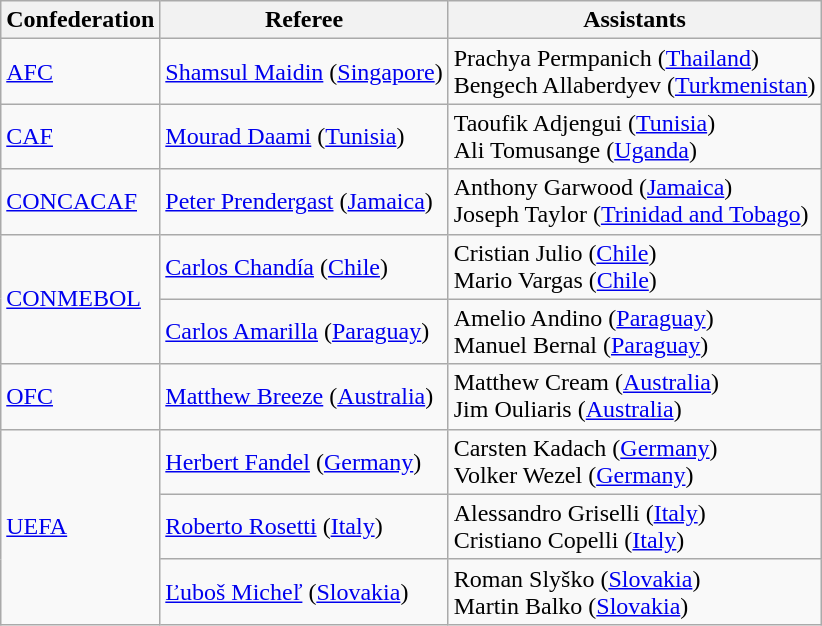<table class="wikitable">
<tr>
<th>Confederation</th>
<th>Referee</th>
<th>Assistants</th>
</tr>
<tr>
<td><a href='#'>AFC</a></td>
<td><a href='#'>Shamsul Maidin</a> (<a href='#'>Singapore</a>)</td>
<td>Prachya Permpanich (<a href='#'>Thailand</a>)<br>Bengech Allaberdyev (<a href='#'>Turkmenistan</a>)</td>
</tr>
<tr>
<td><a href='#'>CAF</a></td>
<td><a href='#'>Mourad Daami</a> (<a href='#'>Tunisia</a>)</td>
<td>Taoufik Adjengui (<a href='#'>Tunisia</a>)<br>Ali Tomusange (<a href='#'>Uganda</a>)</td>
</tr>
<tr>
<td><a href='#'>CONCACAF</a></td>
<td><a href='#'>Peter Prendergast</a> (<a href='#'>Jamaica</a>)</td>
<td>Anthony Garwood (<a href='#'>Jamaica</a>)<br>Joseph Taylor (<a href='#'>Trinidad and Tobago</a>)</td>
</tr>
<tr>
<td rowspan="2"><a href='#'>CONMEBOL</a></td>
<td><a href='#'>Carlos Chandía</a> (<a href='#'>Chile</a>)</td>
<td>Cristian Julio (<a href='#'>Chile</a>)<br>Mario Vargas (<a href='#'>Chile</a>)</td>
</tr>
<tr>
<td><a href='#'>Carlos Amarilla</a> (<a href='#'>Paraguay</a>)</td>
<td>Amelio Andino (<a href='#'>Paraguay</a>)<br>Manuel Bernal (<a href='#'>Paraguay</a>)</td>
</tr>
<tr>
<td><a href='#'>OFC</a></td>
<td><a href='#'>Matthew Breeze</a> (<a href='#'>Australia</a>)</td>
<td>Matthew Cream (<a href='#'>Australia</a>)<br>Jim Ouliaris (<a href='#'>Australia</a>)</td>
</tr>
<tr>
<td rowspan="3"><a href='#'>UEFA</a></td>
<td><a href='#'>Herbert Fandel</a> (<a href='#'>Germany</a>)</td>
<td>Carsten Kadach (<a href='#'>Germany</a>)<br>Volker Wezel (<a href='#'>Germany</a>)</td>
</tr>
<tr>
<td><a href='#'>Roberto Rosetti</a> (<a href='#'>Italy</a>)</td>
<td>Alessandro Griselli (<a href='#'>Italy</a>)<br>Cristiano Copelli (<a href='#'>Italy</a>)</td>
</tr>
<tr>
<td><a href='#'>Ľuboš Micheľ</a> (<a href='#'>Slovakia</a>)</td>
<td>Roman Slyško (<a href='#'>Slovakia</a>)<br>Martin Balko (<a href='#'>Slovakia</a>)</td>
</tr>
</table>
